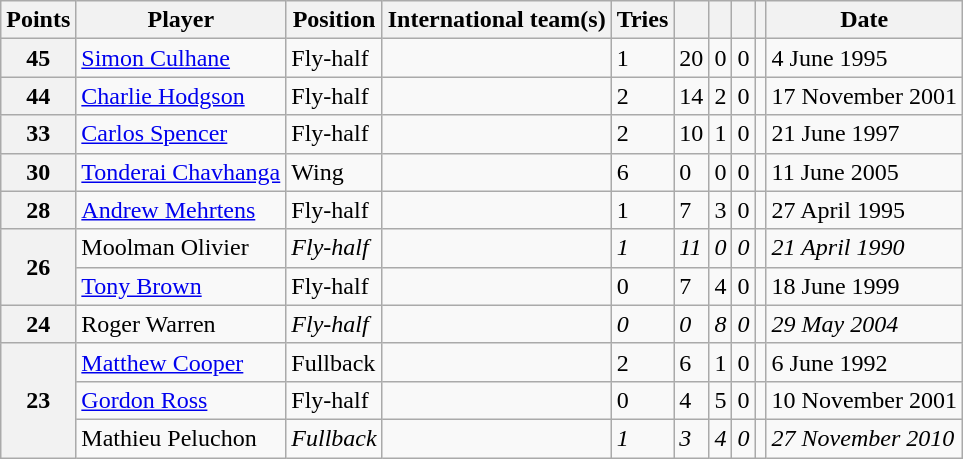<table class="wikitable sortable">
<tr>
<th>Points</th>
<th>Player</th>
<th>Position</th>
<th>International team(s)</th>
<th>Tries</th>
<th></th>
<th></th>
<th></th>
<th></th>
<th>Date</th>
</tr>
<tr>
<th>45</th>
<td><a href='#'>Simon Culhane</a></td>
<td>Fly-half</td>
<td></td>
<td>1</td>
<td>20</td>
<td>0</td>
<td>0</td>
<td></td>
<td>4 June 1995</td>
</tr>
<tr>
<th>44</th>
<td><a href='#'>Charlie Hodgson</a></td>
<td>Fly-half</td>
<td></td>
<td>2</td>
<td>14</td>
<td>2</td>
<td>0</td>
<td></td>
<td>17 November 2001</td>
</tr>
<tr>
<th>33</th>
<td><a href='#'>Carlos Spencer</a></td>
<td>Fly-half</td>
<td></td>
<td>2</td>
<td>10</td>
<td>1</td>
<td>0</td>
<td></td>
<td>21 June 1997</td>
</tr>
<tr>
<th>30</th>
<td><a href='#'>Tonderai Chavhanga</a></td>
<td>Wing</td>
<td></td>
<td>6</td>
<td>0</td>
<td>0</td>
<td>0</td>
<td></td>
<td>11 June 2005</td>
</tr>
<tr>
<th>28</th>
<td><a href='#'>Andrew Mehrtens</a></td>
<td>Fly-half</td>
<td></td>
<td>1</td>
<td>7</td>
<td>3</td>
<td>0</td>
<td></td>
<td>27 April 1995</td>
</tr>
<tr>
<th rowspan=2>26</th>
<td>Moolman Olivier</td>
<td><em>Fly-half</em></td>
<td><em></em></td>
<td><em>1</em></td>
<td><em>11</em></td>
<td><em>0</em></td>
<td><em>0</em></td>
<td><em></em></td>
<td><em>21 April 1990</em></td>
</tr>
<tr>
<td><a href='#'>Tony Brown</a></td>
<td>Fly-half</td>
<td></td>
<td>0</td>
<td>7</td>
<td>4</td>
<td>0</td>
<td></td>
<td>18 June 1999</td>
</tr>
<tr>
<th>24</th>
<td>Roger Warren</td>
<td><em>Fly-half</em></td>
<td><em></em></td>
<td><em>0</em></td>
<td><em>0</em></td>
<td><em>8</em></td>
<td><em>0</em></td>
<td><em></em></td>
<td><em>29 May 2004</em></td>
</tr>
<tr>
<th rowspan=3>23</th>
<td><a href='#'>Matthew Cooper</a></td>
<td>Fullback</td>
<td></td>
<td>2</td>
<td>6</td>
<td>1</td>
<td>0</td>
<td></td>
<td>6 June 1992</td>
</tr>
<tr>
<td><a href='#'>Gordon Ross</a></td>
<td>Fly-half</td>
<td></td>
<td>0</td>
<td>4</td>
<td>5</td>
<td>0</td>
<td></td>
<td>10 November 2001</td>
</tr>
<tr>
<td>Mathieu Peluchon</td>
<td><em>Fullback</em></td>
<td><em></em></td>
<td><em>1</em></td>
<td><em>3</em></td>
<td><em>4</em></td>
<td><em>0</em></td>
<td><em></em></td>
<td><em>27 November 2010</em></td>
</tr>
</table>
